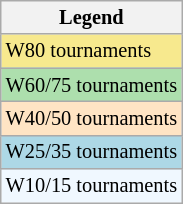<table class="wikitable" style="font-size:85%">
<tr>
<th>Legend</th>
</tr>
<tr style=background:#f7e98e;>
<td>W80 tournaments</td>
</tr>
<tr style=background:#addfad;>
<td>W60/75 tournaments</td>
</tr>
<tr style=background:#ffe4c4;>
<td>W40/50 tournaments</td>
</tr>
<tr style="background:lightblue;">
<td>W25/35 tournaments</td>
</tr>
<tr style="background:#f0f8ff;">
<td>W10/15 tournaments</td>
</tr>
</table>
